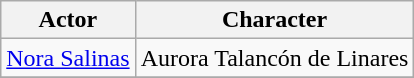<table class="wikitable">
<tr>
<th>Actor</th>
<th>Character</th>
</tr>
<tr>
<td><a href='#'>Nora Salinas</a></td>
<td>Aurora Talancón de Linares</td>
</tr>
<tr>
</tr>
</table>
